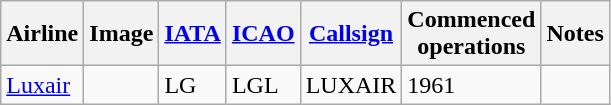<table class="wikitable sortable">
<tr valign="middle">
<th>Airline</th>
<th>Image</th>
<th><a href='#'>IATA</a></th>
<th><a href='#'>ICAO</a></th>
<th><a href='#'>Callsign</a></th>
<th>Commenced<br>operations</th>
<th>Notes</th>
</tr>
<tr>
<td><a href='#'>Luxair</a></td>
<td></td>
<td>LG</td>
<td>LGL</td>
<td>LUXAIR</td>
<td>1961</td>
<td></td>
</tr>
</table>
